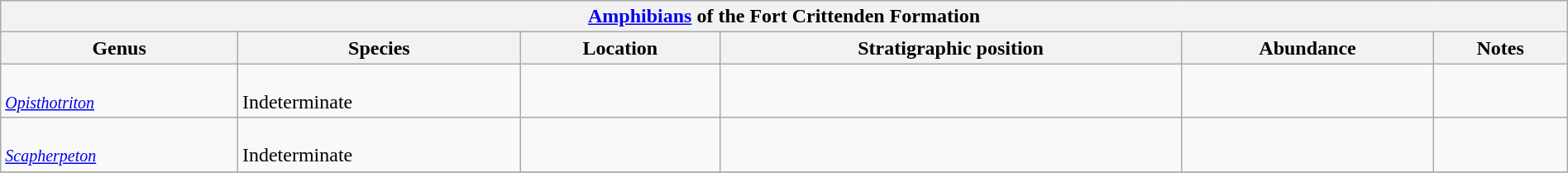<table class="wikitable" align="center" width="100%">
<tr>
<th colspan="7" align="center"><strong><a href='#'>Amphibians</a> of the Fort Crittenden Formation</strong></th>
</tr>
<tr>
<th>Genus</th>
<th>Species</th>
<th>Location</th>
<th>Stratigraphic position</th>
<th>Abundance</th>
<th>Notes<br></th>
</tr>
<tr>
<td><br><small><em><a href='#'>Opisthotriton</a></em></small></td>
<td><br>Indeterminate</td>
<td></td>
<td></td>
<td></td>
<td><br></td>
</tr>
<tr>
<td><br><small><em><a href='#'>Scapherpeton</a></em></small></td>
<td><br>Indeterminate</td>
<td></td>
<td></td>
<td></td>
<td></td>
</tr>
<tr>
</tr>
</table>
